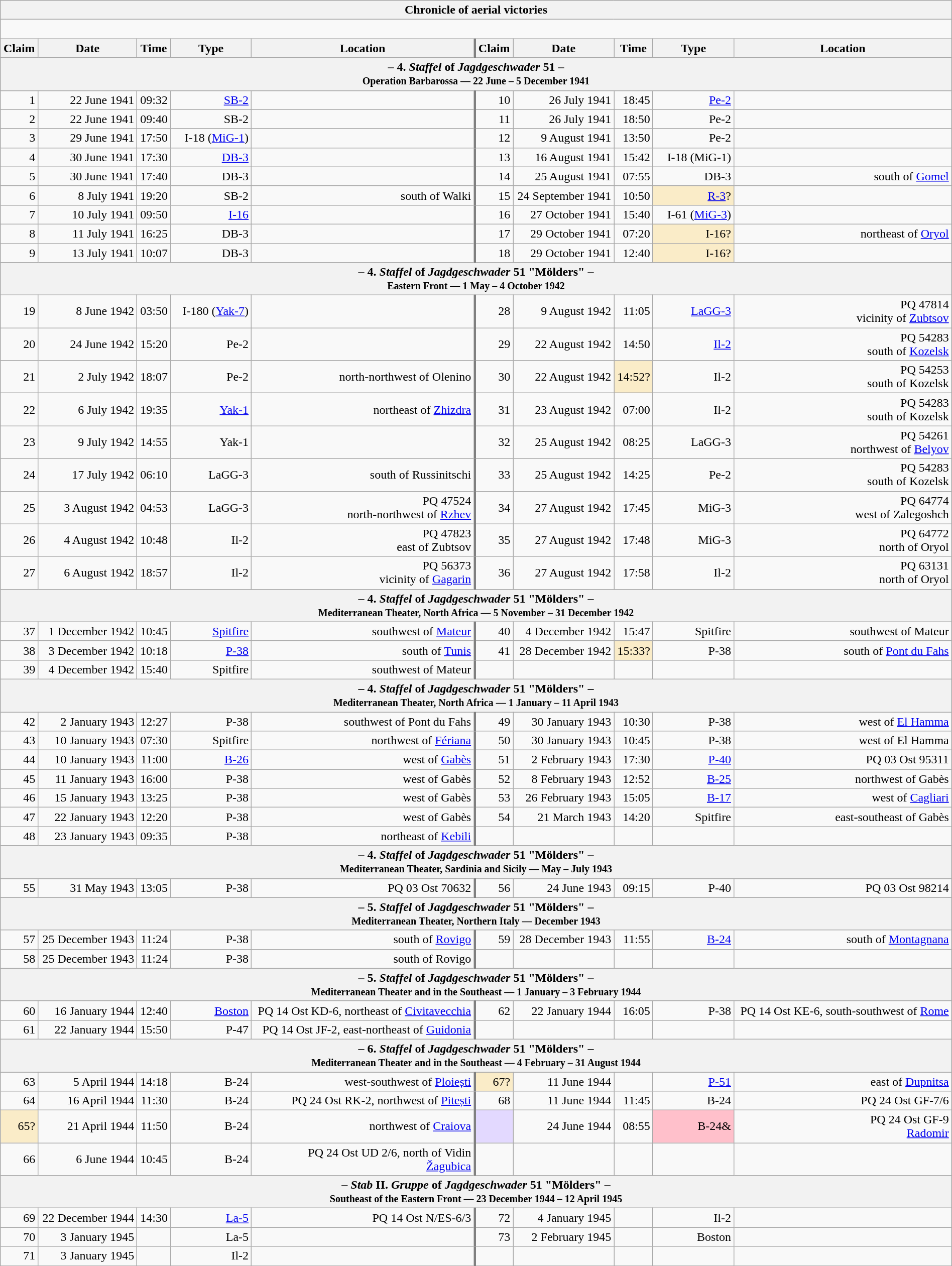<table class="wikitable plainrowheaders collapsible" style="margin-left: auto; margin-right: auto; border: none; text-align:right; width: 100%;">
<tr>
<th colspan="10">Chronicle of aerial victories</th>
</tr>
<tr>
<td colspan="10" style="text-align: left;"><br>

</td>
</tr>
<tr>
<th scope="col">Claim</th>
<th scope="col">Date</th>
<th scope="col">Time</th>
<th scope="col" width="100px">Type</th>
<th scope="col">Location</th>
<th scope="col" style="border-left: 3px solid grey;">Claim</th>
<th scope="col">Date</th>
<th scope="col">Time</th>
<th scope="col" width="100px">Type</th>
<th scope="col">Location</th>
</tr>
<tr>
<th colspan="10">– 4. <em>Staffel</em> of <em>Jagdgeschwader</em> 51 –<br><small>Operation Barbarossa — 22 June – 5 December 1941</small></th>
</tr>
<tr>
<td>1</td>
<td>22 June 1941</td>
<td>09:32</td>
<td><a href='#'>SB-2</a></td>
<td></td>
<td style="border-left: 3px solid grey;">10</td>
<td>26 July 1941</td>
<td>18:45</td>
<td><a href='#'>Pe-2</a></td>
<td></td>
</tr>
<tr>
<td>2</td>
<td>22 June 1941</td>
<td>09:40</td>
<td>SB-2</td>
<td></td>
<td style="border-left: 3px solid grey;">11</td>
<td>26 July 1941</td>
<td>18:50</td>
<td>Pe-2</td>
<td></td>
</tr>
<tr>
<td>3</td>
<td>29 June 1941</td>
<td>17:50</td>
<td>I-18 (<a href='#'>MiG-1</a>)</td>
<td></td>
<td style="border-left: 3px solid grey;">12</td>
<td>9 August 1941</td>
<td>13:50</td>
<td>Pe-2</td>
<td></td>
</tr>
<tr>
<td>4</td>
<td>30 June 1941</td>
<td>17:30</td>
<td><a href='#'>DB-3</a></td>
<td></td>
<td style="border-left: 3px solid grey;">13</td>
<td>16 August 1941</td>
<td>15:42</td>
<td>I-18 (MiG-1)</td>
<td></td>
</tr>
<tr>
<td>5</td>
<td>30 June 1941</td>
<td>17:40</td>
<td>DB-3</td>
<td></td>
<td style="border-left: 3px solid grey;">14</td>
<td>25 August 1941</td>
<td>07:55</td>
<td>DB-3</td>
<td>south of <a href='#'>Gomel</a></td>
</tr>
<tr>
<td>6</td>
<td>8 July 1941</td>
<td>19:20</td>
<td>SB-2</td>
<td>south of Walki</td>
<td style="border-left: 3px solid grey;">15</td>
<td>24 September 1941</td>
<td>10:50</td>
<td style="background:#faecc8"><a href='#'>R-3</a>?</td>
<td></td>
</tr>
<tr>
<td>7</td>
<td>10 July 1941</td>
<td>09:50</td>
<td><a href='#'>I-16</a></td>
<td></td>
<td style="border-left: 3px solid grey;">16</td>
<td>27 October 1941</td>
<td>15:40</td>
<td>I-61 (<a href='#'>MiG-3</a>)</td>
<td></td>
</tr>
<tr>
<td>8</td>
<td>11 July 1941</td>
<td>16:25</td>
<td>DB-3</td>
<td></td>
<td style="border-left: 3px solid grey;">17</td>
<td>29 October 1941</td>
<td>07:20</td>
<td style="background:#faecc8">I-16?</td>
<td> northeast of <a href='#'>Oryol</a></td>
</tr>
<tr>
<td>9</td>
<td>13 July 1941</td>
<td>10:07</td>
<td>DB-3</td>
<td></td>
<td style="border-left: 3px solid grey;">18</td>
<td>29 October 1941</td>
<td>12:40</td>
<td style="background:#faecc8">I-16?</td>
<td></td>
</tr>
<tr>
<th colspan="10">– 4. <em>Staffel</em> of <em>Jagdgeschwader</em> 51 "Mölders" –<br><small>Eastern Front — 1 May – 4 October 1942</small></th>
</tr>
<tr>
<td>19</td>
<td>8 June 1942</td>
<td>03:50</td>
<td>I-180 (<a href='#'>Yak-7</a>)</td>
<td></td>
<td style="border-left: 3px solid grey;">28</td>
<td>9 August 1942</td>
<td>11:05</td>
<td><a href='#'>LaGG-3</a></td>
<td>PQ 47814<br>vicinity of <a href='#'>Zubtsov</a></td>
</tr>
<tr>
<td>20</td>
<td>24 June 1942</td>
<td>15:20</td>
<td>Pe-2</td>
<td></td>
<td style="border-left: 3px solid grey;">29</td>
<td>22 August 1942</td>
<td>14:50</td>
<td><a href='#'>Il-2</a></td>
<td>PQ 54283<br> south of <a href='#'>Kozelsk</a></td>
</tr>
<tr>
<td>21</td>
<td>2 July 1942</td>
<td>18:07</td>
<td>Pe-2</td>
<td> north-northwest of Olenino</td>
<td style="border-left: 3px solid grey;">30</td>
<td>22 August 1942</td>
<td style="background:#faecc8">14:52?</td>
<td>Il-2</td>
<td>PQ 54253<br> south of Kozelsk</td>
</tr>
<tr>
<td>22</td>
<td>6 July 1942</td>
<td>19:35</td>
<td><a href='#'>Yak-1</a></td>
<td> northeast of <a href='#'>Zhizdra</a></td>
<td style="border-left: 3px solid grey;">31</td>
<td>23 August 1942</td>
<td>07:00</td>
<td>Il-2</td>
<td>PQ 54283<br> south of Kozelsk</td>
</tr>
<tr>
<td>23</td>
<td>9 July 1942</td>
<td>14:55</td>
<td>Yak-1</td>
<td></td>
<td style="border-left: 3px solid grey;">32</td>
<td>25 August 1942</td>
<td>08:25</td>
<td>LaGG-3</td>
<td>PQ 54261<br> northwest of <a href='#'>Belyov</a></td>
</tr>
<tr>
<td>24</td>
<td>17 July 1942</td>
<td>06:10</td>
<td>LaGG-3</td>
<td> south of Russinitschi</td>
<td style="border-left: 3px solid grey;">33</td>
<td>25 August 1942</td>
<td>14:25</td>
<td>Pe-2</td>
<td>PQ 54283<br> south of Kozelsk</td>
</tr>
<tr>
<td>25</td>
<td>3 August 1942</td>
<td>04:53</td>
<td>LaGG-3</td>
<td>PQ 47524<br> north-northwest of <a href='#'>Rzhev</a></td>
<td style="border-left: 3px solid grey;">34</td>
<td>27 August 1942</td>
<td>17:45</td>
<td>MiG-3</td>
<td>PQ 64774<br> west of Zalegoshch</td>
</tr>
<tr>
<td>26</td>
<td>4 August 1942</td>
<td>10:48</td>
<td>Il-2</td>
<td>PQ 47823<br> east of Zubtsov</td>
<td style="border-left: 3px solid grey;">35</td>
<td>27 August 1942</td>
<td>17:48</td>
<td>MiG-3</td>
<td>PQ 64772<br> north of Oryol</td>
</tr>
<tr>
<td>27</td>
<td>6 August 1942</td>
<td>18:57</td>
<td>Il-2</td>
<td>PQ 56373<br>vicinity of <a href='#'>Gagarin</a></td>
<td style="border-left: 3px solid grey;">36</td>
<td>27 August 1942</td>
<td>17:58</td>
<td>Il-2</td>
<td>PQ 63131<br> north of Oryol</td>
</tr>
<tr>
<th colspan="10">– 4. <em>Staffel</em> of <em>Jagdgeschwader</em> 51 "Mölders" –<br><small>Mediterranean Theater, North Africa — 5 November – 31 December 1942</small></th>
</tr>
<tr>
<td>37</td>
<td>1 December 1942</td>
<td>10:45</td>
<td><a href='#'>Spitfire</a></td>
<td> southwest of <a href='#'>Mateur</a></td>
<td style="border-left: 3px solid grey;">40</td>
<td>4 December 1942</td>
<td>15:47</td>
<td>Spitfire</td>
<td> southwest of Mateur</td>
</tr>
<tr>
<td>38</td>
<td>3 December 1942</td>
<td>10:18</td>
<td><a href='#'>P-38</a></td>
<td> south of <a href='#'>Tunis</a></td>
<td style="border-left: 3px solid grey;">41</td>
<td>28 December 1942</td>
<td style="background:#faecc8">15:33?</td>
<td>P-38</td>
<td> south of <a href='#'>Pont du Fahs</a></td>
</tr>
<tr>
<td>39</td>
<td>4 December 1942</td>
<td>15:40</td>
<td>Spitfire</td>
<td> southwest of Mateur</td>
<td style="border-left: 3px solid grey;"></td>
<td></td>
<td></td>
<td></td>
<td></td>
</tr>
<tr>
<th colspan="10">– 4. <em>Staffel</em> of <em>Jagdgeschwader</em> 51 "Mölders" –<br><small>Mediterranean Theater, North Africa — 1 January – 11 April 1943</small></th>
</tr>
<tr>
<td>42</td>
<td>2 January 1943</td>
<td>12:27</td>
<td>P-38</td>
<td> southwest of Pont du Fahs</td>
<td style="border-left: 3px solid grey;">49</td>
<td>30 January 1943</td>
<td>10:30</td>
<td>P-38</td>
<td> west of <a href='#'>El Hamma</a></td>
</tr>
<tr>
<td>43</td>
<td>10 January 1943</td>
<td>07:30</td>
<td>Spitfire</td>
<td>northwest of <a href='#'>Fériana</a></td>
<td style="border-left: 3px solid grey;">50</td>
<td>30 January 1943</td>
<td>10:45</td>
<td>P-38</td>
<td> west of El Hamma</td>
</tr>
<tr>
<td>44</td>
<td>10 January 1943</td>
<td>11:00</td>
<td><a href='#'>B-26</a></td>
<td> west of <a href='#'>Gabès</a></td>
<td style="border-left: 3px solid grey;">51</td>
<td>2 February 1943</td>
<td>17:30</td>
<td><a href='#'>P-40</a></td>
<td>PQ 03 Ost 95311</td>
</tr>
<tr>
<td>45</td>
<td>11 January 1943</td>
<td>16:00</td>
<td>P-38</td>
<td> west of Gabès</td>
<td style="border-left: 3px solid grey;">52</td>
<td>8 February 1943</td>
<td>12:52</td>
<td><a href='#'>B-25</a></td>
<td> northwest of Gabès</td>
</tr>
<tr>
<td>46</td>
<td>15 January 1943</td>
<td>13:25</td>
<td>P-38</td>
<td> west of Gabès</td>
<td style="border-left: 3px solid grey;">53</td>
<td>26 February 1943</td>
<td>15:05</td>
<td><a href='#'>B-17</a></td>
<td> west of <a href='#'>Cagliari</a></td>
</tr>
<tr>
<td>47</td>
<td>22 January 1943</td>
<td>12:20</td>
<td>P-38</td>
<td> west of Gabès</td>
<td style="border-left: 3px solid grey;">54</td>
<td>21 March 1943</td>
<td>14:20</td>
<td>Spitfire</td>
<td> east-southeast of Gabès</td>
</tr>
<tr>
<td>48</td>
<td>23 January 1943</td>
<td>09:35</td>
<td>P-38</td>
<td> northeast of <a href='#'>Kebili</a></td>
<td style="border-left: 3px solid grey;"></td>
<td></td>
<td></td>
<td></td>
<td></td>
</tr>
<tr>
<th colspan="10">– 4. <em>Staffel</em> of <em>Jagdgeschwader</em> 51 "Mölders" –<br><small>Mediterranean Theater, Sardinia and Sicily — May – July 1943</small></th>
</tr>
<tr>
<td>55</td>
<td>31 May 1943</td>
<td>13:05</td>
<td>P-38</td>
<td>PQ 03 Ost 70632</td>
<td style="border-left: 3px solid grey;">56</td>
<td>24 June 1943</td>
<td>09:15</td>
<td>P-40</td>
<td>PQ 03 Ost 98214</td>
</tr>
<tr>
<th colspan="10">– 5. <em>Staffel</em> of <em>Jagdgeschwader</em> 51 "Mölders" –<br><small>Mediterranean Theater, Northern Italy — December 1943</small></th>
</tr>
<tr>
<td>57</td>
<td>25 December 1943</td>
<td>11:24</td>
<td>P-38</td>
<td>south of <a href='#'>Rovigo</a></td>
<td style="border-left: 3px solid grey;">59</td>
<td>28 December 1943</td>
<td>11:55</td>
<td><a href='#'>B-24</a></td>
<td> south of <a href='#'>Montagnana</a></td>
</tr>
<tr>
<td>58</td>
<td>25 December 1943</td>
<td>11:24</td>
<td>P-38</td>
<td>south of Rovigo</td>
<td style="border-left: 3px solid grey;"></td>
<td></td>
<td></td>
<td></td>
<td></td>
</tr>
<tr>
<th colspan="10">– 5. <em>Staffel</em> of <em>Jagdgeschwader</em> 51 "Mölders" –<br><small>Mediterranean Theater and in the Southeast — 1 January – 3 February 1944</small></th>
</tr>
<tr>
<td>60</td>
<td>16 January 1944</td>
<td>12:40</td>
<td><a href='#'>Boston</a></td>
<td>PQ 14 Ost KD-6,  northeast of <a href='#'>Civitavecchia</a></td>
<td style="border-left: 3px solid grey;">62</td>
<td>22 January 1944</td>
<td>16:05</td>
<td>P-38</td>
<td>PQ 14 Ost KE-6,  south-southwest of <a href='#'>Rome</a></td>
</tr>
<tr>
<td>61</td>
<td>22 January 1944</td>
<td>15:50</td>
<td>P-47</td>
<td>PQ 14 Ost JF-2,  east-northeast of <a href='#'>Guidonia</a></td>
<td style="border-left: 3px solid grey;"></td>
<td></td>
<td></td>
<td></td>
<td></td>
</tr>
<tr>
<th colspan="10">– 6. <em>Staffel</em> of <em>Jagdgeschwader</em> 51 "Mölders" –<br><small>Mediterranean Theater and in the Southeast — 4 February – 31 August 1944</small></th>
</tr>
<tr>
<td>63</td>
<td>5 April 1944</td>
<td>14:18</td>
<td>B-24</td>
<td> west-southwest of <a href='#'>Ploiești</a></td>
<td style="border-left: 3px solid grey; background:#faecc8">67?</td>
<td>11 June 1944</td>
<td></td>
<td><a href='#'>P-51</a></td>
<td> east of <a href='#'>Dupnitsa</a></td>
</tr>
<tr>
<td>64</td>
<td>16 April 1944</td>
<td>11:30</td>
<td>B-24</td>
<td>PQ 24 Ost RK-2,  northwest of <a href='#'>Pitești</a></td>
<td style="border-left: 3px solid grey;">68</td>
<td>11 June 1944</td>
<td>11:45</td>
<td>B-24</td>
<td>PQ 24 Ost GF-7/6</td>
</tr>
<tr>
<td style="background:#faecc8">65?</td>
<td>21 April 1944</td>
<td>11:50</td>
<td>B-24</td>
<td> northwest of <a href='#'>Craiova</a></td>
<td style="border-left: 3px solid grey; background:#e3d9ff;"></td>
<td>24 June 1944</td>
<td>08:55</td>
<td style="background:pink;">B-24&</td>
<td>PQ 24 Ost GF-9<br><a href='#'>Radomir</a></td>
</tr>
<tr>
<td>66</td>
<td>6 June 1944</td>
<td>10:45</td>
<td>B-24</td>
<td>PQ 24 Ost UD 2/6,  north of Vidin<br><a href='#'>Žagubica</a></td>
<td style="border-left: 3px solid grey;"></td>
<td></td>
<td></td>
<td></td>
<td></td>
</tr>
<tr>
<th colspan="10">– <em>Stab</em> II. <em>Gruppe</em> of <em>Jagdgeschwader</em> 51 "Mölders" –<br><small>Southeast of the Eastern Front — 23 December 1944 – 12 April 1945</small></th>
</tr>
<tr>
<td>69</td>
<td>22 December 1944</td>
<td>14:30</td>
<td><a href='#'>La-5</a></td>
<td>PQ 14 Ost N/ES-6/3</td>
<td style="border-left: 3px solid grey;">72</td>
<td>4 January 1945</td>
<td></td>
<td>Il-2</td>
<td></td>
</tr>
<tr>
<td>70</td>
<td>3 January 1945</td>
<td></td>
<td>La-5</td>
<td></td>
<td style="border-left: 3px solid grey;">73</td>
<td>2 February 1945</td>
<td></td>
<td>Boston</td>
<td></td>
</tr>
<tr>
<td>71</td>
<td>3 January 1945</td>
<td></td>
<td>Il-2</td>
<td></td>
<td style="border-left: 3px solid grey;"></td>
<td></td>
<td></td>
<td></td>
<td></td>
</tr>
</table>
